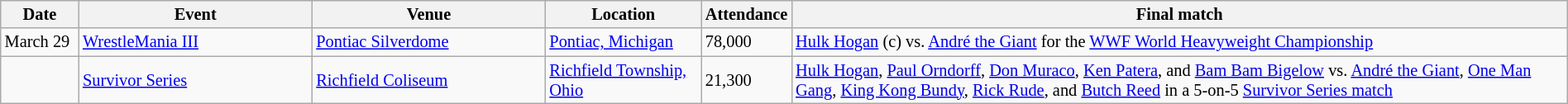<table id="Past_events_1987" class="sortable wikitable succession-box" style="font-size:85%; width:100%">
<tr>
<th scope="col" style="width:5%;">Date</th>
<th scope="col" style="width:15%;">Event</th>
<th scope="col" style="width:15%;">Venue</th>
<th scope="col" style="width:10%;">Location</th>
<th scope="col" style="width:5%;">Attendance</th>
<th scope="col" style="width:50%;">Final match</th>
</tr>
<tr>
<td>March 29</td>
<td><a href='#'>WrestleMania III</a></td>
<td><a href='#'>Pontiac Silverdome</a></td>
<td><a href='#'>Pontiac, Michigan</a></td>
<td>78,000</td>
<td><a href='#'>Hulk Hogan</a> (c) vs. <a href='#'>André the Giant</a> for the <a href='#'>WWF World Heavyweight Championship</a></td>
</tr>
<tr>
<td></td>
<td><a href='#'>Survivor Series</a></td>
<td><a href='#'>Richfield Coliseum</a></td>
<td><a href='#'>Richfield Township, Ohio</a></td>
<td>21,300</td>
<td><a href='#'>Hulk Hogan</a>, <a href='#'>Paul Orndorff</a>, <a href='#'>Don Muraco</a>, <a href='#'>Ken Patera</a>, and <a href='#'>Bam Bam Bigelow</a> vs. <a href='#'>André the Giant</a>, <a href='#'>One Man Gang</a>, <a href='#'>King Kong Bundy</a>, <a href='#'>Rick Rude</a>, and <a href='#'>Butch Reed</a> in a 5-on-5 <a href='#'>Survivor Series match</a></td>
</tr>
</table>
